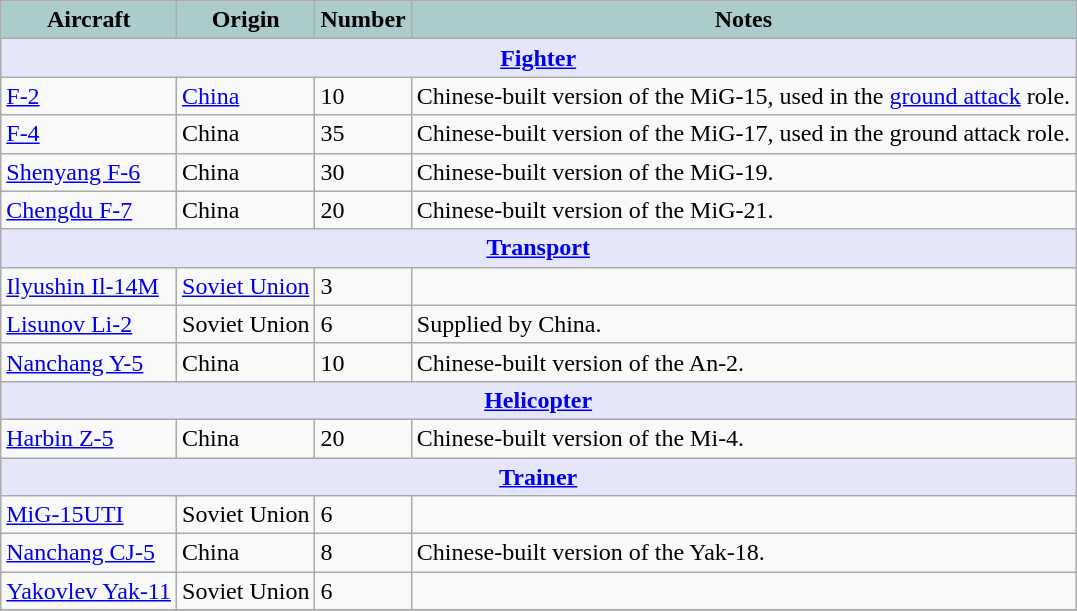<table class="wikitable">
<tr>
<th style="text-align:center; background:#acc;">Aircraft</th>
<th style="text-align:center; background:#acc;">Origin</th>
<th style="text-align:center; background:#acc;">Number</th>
<th style="text-align: center; background:#acc;">Notes</th>
</tr>
<tr>
<th colspan="5" style="align: center; background: lavender;"><a href='#'>Fighter</a></th>
</tr>
<tr>
<td><a href='#'>F-2</a></td>
<td><a href='#'>China</a></td>
<td>10</td>
<td>Chinese-built version of the MiG-15, used in the <a href='#'>ground attack</a> role.</td>
</tr>
<tr>
<td><a href='#'>F-4</a></td>
<td>China</td>
<td>35</td>
<td>Chinese-built version of the MiG-17, used in the ground attack role.</td>
</tr>
<tr>
<td><a href='#'>Shenyang F-6</a></td>
<td>China</td>
<td>30</td>
<td>Chinese-built version of the MiG-19.</td>
</tr>
<tr>
<td><a href='#'>Chengdu F-7</a></td>
<td>China</td>
<td>20</td>
<td>Chinese-built version of the MiG-21.</td>
</tr>
<tr>
<th colspan="5" style="align: center; background: lavender;"><a href='#'>Transport</a></th>
</tr>
<tr>
<td><a href='#'>Ilyushin Il-14M</a></td>
<td><a href='#'>Soviet Union</a></td>
<td>3</td>
<td></td>
</tr>
<tr>
<td><a href='#'>Lisunov Li-2</a></td>
<td>Soviet Union</td>
<td>6</td>
<td>Supplied by China.</td>
</tr>
<tr>
<td><a href='#'>Nanchang Y-5</a></td>
<td>China</td>
<td>10</td>
<td>Chinese-built version of the An-2.</td>
</tr>
<tr>
<th colspan="5" style="align: center; background: lavender;"><a href='#'>Helicopter</a></th>
</tr>
<tr>
<td><a href='#'>Harbin Z-5</a></td>
<td>China</td>
<td>20</td>
<td>Chinese-built version of the Mi-4.</td>
</tr>
<tr>
<th colspan="5" style="align: center; background: lavender;"><a href='#'>Trainer</a></th>
</tr>
<tr>
<td><a href='#'>MiG-15UTI</a></td>
<td>Soviet Union</td>
<td>6</td>
<td></td>
</tr>
<tr>
<td><a href='#'>Nanchang CJ-5</a></td>
<td>China</td>
<td>8</td>
<td>Chinese-built version of the Yak-18.</td>
</tr>
<tr>
<td><a href='#'>Yakovlev Yak-11</a></td>
<td>Soviet Union</td>
<td>6</td>
<td></td>
</tr>
<tr>
</tr>
</table>
